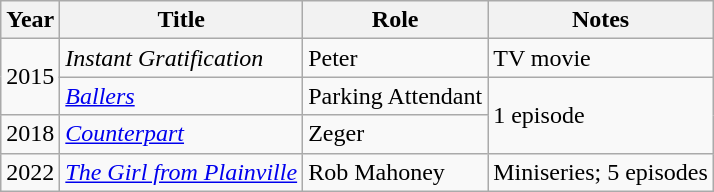<table class="wikitable sortable">
<tr>
<th>Year</th>
<th>Title</th>
<th>Role</th>
<th class="unsortable">Notes</th>
</tr>
<tr>
<td rowspan="2">2015</td>
<td><em>Instant Gratification</em></td>
<td>Peter</td>
<td>TV movie</td>
</tr>
<tr>
<td><em><a href='#'>Ballers</a></em></td>
<td>Parking Attendant</td>
<td rowspan="2">1 episode</td>
</tr>
<tr>
<td>2018</td>
<td><em><a href='#'>Counterpart</a></em></td>
<td>Zeger</td>
</tr>
<tr>
<td>2022</td>
<td><em><a href='#'>The Girl from Plainville</a></em></td>
<td>Rob Mahoney</td>
<td>Miniseries; 5 episodes</td>
</tr>
</table>
